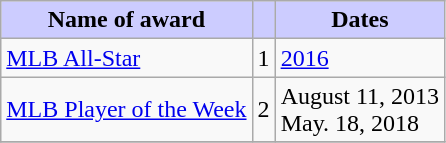<table class="wikitable">
<tr>
<th style="background:#ccf;">Name of award</th>
<th style="background:#ccf;"></th>
<th style="background:#ccf;">Dates</th>
</tr>
<tr>
<td><a href='#'>MLB All-Star</a></td>
<td style="text-align:center;">1</td>
<td><a href='#'>2016</a></td>
</tr>
<tr>
<td><a href='#'>MLB Player of the Week</a></td>
<td style="text-align:center;">2</td>
<td>August 11, 2013<br> May. 18, 2018</td>
</tr>
<tr>
</tr>
</table>
